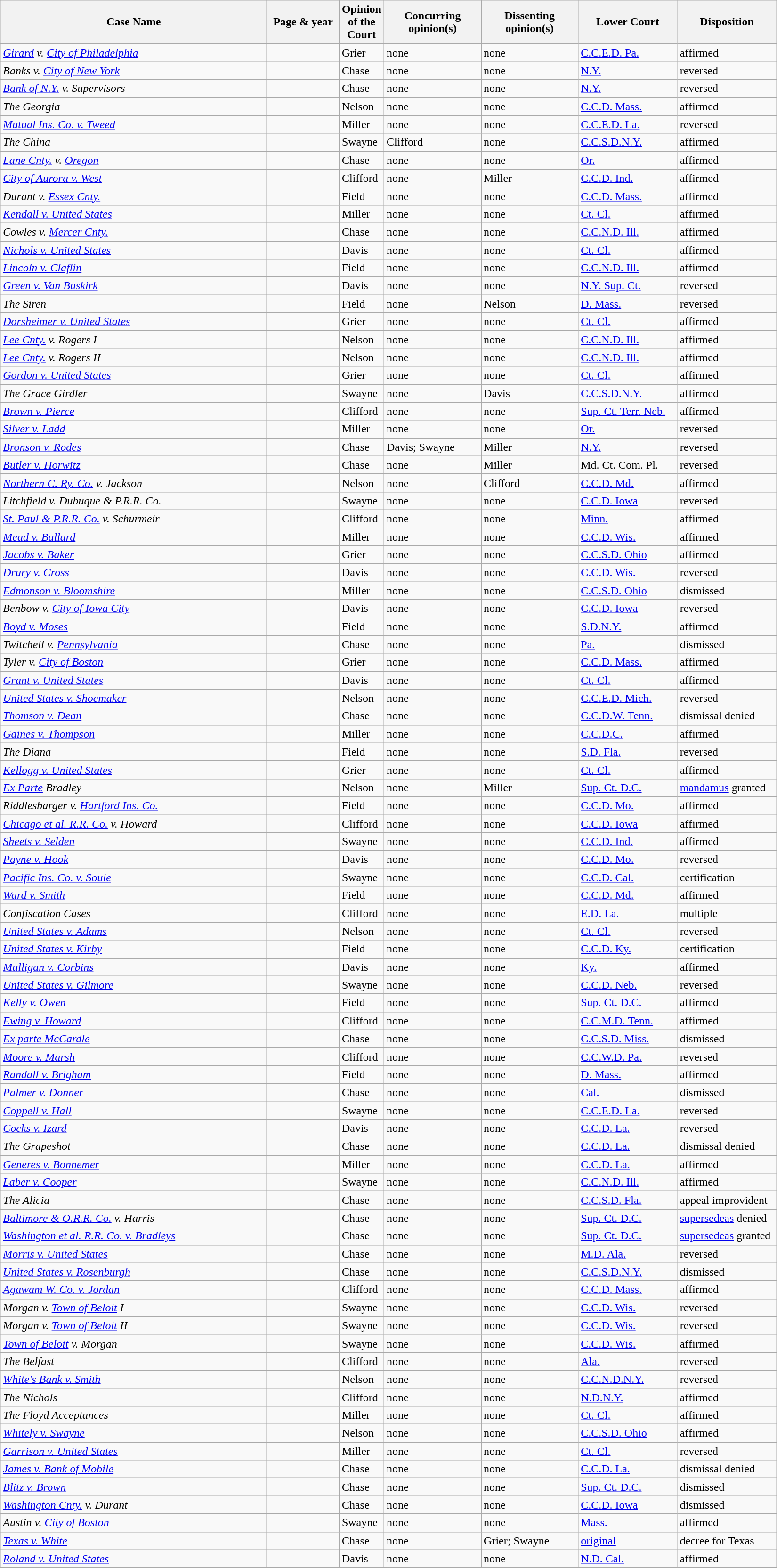<table class="wikitable sortable">
<tr>
<th scope="col" style="width: 370px;">Case Name</th>
<th scope="col" style="width: 95px;">Page & year</th>
<th scope="col" style="width: 10px;">Opinion of the Court</th>
<th scope="col" style="width: 130px;">Concurring opinion(s)</th>
<th scope="col" style="width: 130px;">Dissenting opinion(s)</th>
<th scope="col" style="width: 133px;">Lower Court</th>
<th scope="col" style="width: 133px;">Disposition</th>
</tr>
<tr>
<td><em><a href='#'>Girard</a> v. <a href='#'>City of Philadelphia</a></em></td>
<td align="right"></td>
<td>Grier</td>
<td>none</td>
<td>none</td>
<td><a href='#'>C.C.E.D. Pa.</a></td>
<td>affirmed</td>
</tr>
<tr>
<td><em>Banks v. <a href='#'>City of New York</a></em></td>
<td align="right"></td>
<td>Chase</td>
<td>none</td>
<td>none</td>
<td><a href='#'>N.Y.</a></td>
<td>reversed</td>
</tr>
<tr>
<td><em><a href='#'>Bank of N.Y.</a> v. Supervisors</em></td>
<td align="right"></td>
<td>Chase</td>
<td>none</td>
<td>none</td>
<td><a href='#'>N.Y.</a></td>
<td>reversed</td>
</tr>
<tr>
<td><em>The Georgia</em></td>
<td align="right"></td>
<td>Nelson</td>
<td>none</td>
<td>none</td>
<td><a href='#'>C.C.D. Mass.</a></td>
<td>affirmed</td>
</tr>
<tr>
<td><em><a href='#'>Mutual Ins. Co. v. Tweed</a></em></td>
<td align="right"></td>
<td>Miller</td>
<td>none</td>
<td>none</td>
<td><a href='#'>C.C.E.D. La.</a></td>
<td>reversed</td>
</tr>
<tr>
<td><em>The China</em></td>
<td align="right"></td>
<td>Swayne</td>
<td>Clifford</td>
<td>none</td>
<td><a href='#'>C.C.S.D.N.Y.</a></td>
<td>affirmed</td>
</tr>
<tr>
<td><em><a href='#'>Lane Cnty.</a> v. <a href='#'>Oregon</a></em></td>
<td align="right"></td>
<td>Chase</td>
<td>none</td>
<td>none</td>
<td><a href='#'>Or.</a></td>
<td>affirmed</td>
</tr>
<tr>
<td><em><a href='#'>City of Aurora v. West</a></em></td>
<td align="right"></td>
<td>Clifford</td>
<td>none</td>
<td>Miller</td>
<td><a href='#'>C.C.D. Ind.</a></td>
<td>affirmed</td>
</tr>
<tr>
<td><em>Durant v. <a href='#'>Essex Cnty.</a></em></td>
<td align="right"></td>
<td>Field</td>
<td>none</td>
<td>none</td>
<td><a href='#'>C.C.D. Mass.</a></td>
<td>affirmed</td>
</tr>
<tr>
<td><em><a href='#'>Kendall v. United States</a></em></td>
<td align="right"></td>
<td>Miller</td>
<td>none</td>
<td>none</td>
<td><a href='#'>Ct. Cl.</a></td>
<td>affirmed</td>
</tr>
<tr>
<td><em>Cowles v. <a href='#'>Mercer Cnty.</a></em></td>
<td align="right"></td>
<td>Chase</td>
<td>none</td>
<td>none</td>
<td><a href='#'>C.C.N.D. Ill.</a></td>
<td>affirmed</td>
</tr>
<tr>
<td><em><a href='#'>Nichols v. United States</a></em></td>
<td align="right"></td>
<td>Davis</td>
<td>none</td>
<td>none</td>
<td><a href='#'>Ct. Cl.</a></td>
<td>affirmed</td>
</tr>
<tr>
<td><em><a href='#'>Lincoln v. Claflin</a></em></td>
<td align="right"></td>
<td>Field</td>
<td>none</td>
<td>none</td>
<td><a href='#'>C.C.N.D. Ill.</a></td>
<td>affirmed</td>
</tr>
<tr>
<td><em><a href='#'>Green v. Van Buskirk</a></em></td>
<td align="right"></td>
<td>Davis</td>
<td>none</td>
<td>none</td>
<td><a href='#'>N.Y. Sup. Ct.</a></td>
<td>reversed</td>
</tr>
<tr>
<td><em>The Siren</em></td>
<td align="right"></td>
<td>Field</td>
<td>none</td>
<td>Nelson</td>
<td><a href='#'>D. Mass.</a></td>
<td>reversed</td>
</tr>
<tr>
<td><em><a href='#'>Dorsheimer v. United States</a></em></td>
<td align="right"></td>
<td>Grier</td>
<td>none</td>
<td>none</td>
<td><a href='#'>Ct. Cl.</a></td>
<td>affirmed</td>
</tr>
<tr>
<td><em><a href='#'>Lee Cnty.</a> v. Rogers I</em></td>
<td align="right"></td>
<td>Nelson</td>
<td>none</td>
<td>none</td>
<td><a href='#'>C.C.N.D. Ill.</a></td>
<td>affirmed</td>
</tr>
<tr>
<td><em><a href='#'>Lee Cnty.</a> v. Rogers II</em></td>
<td align="right"></td>
<td>Nelson</td>
<td>none</td>
<td>none</td>
<td><a href='#'>C.C.N.D. Ill.</a></td>
<td>affirmed</td>
</tr>
<tr>
<td><em><a href='#'>Gordon v. United States</a></em></td>
<td align="right"></td>
<td>Grier</td>
<td>none</td>
<td>none</td>
<td><a href='#'>Ct. Cl.</a></td>
<td>affirmed</td>
</tr>
<tr>
<td><em>The Grace Girdler</em></td>
<td align="right"></td>
<td>Swayne</td>
<td>none</td>
<td>Davis</td>
<td><a href='#'>C.C.S.D.N.Y.</a></td>
<td>affirmed</td>
</tr>
<tr>
<td><em><a href='#'>Brown v. Pierce</a></em></td>
<td align="right"></td>
<td>Clifford</td>
<td>none</td>
<td>none</td>
<td><a href='#'>Sup. Ct. Terr. Neb.</a></td>
<td>affirmed</td>
</tr>
<tr>
<td><em><a href='#'>Silver v. Ladd</a></em></td>
<td align="right"></td>
<td>Miller</td>
<td>none</td>
<td>none</td>
<td><a href='#'>Or.</a></td>
<td>reversed</td>
</tr>
<tr>
<td><em><a href='#'>Bronson v. Rodes</a></em></td>
<td align="right"></td>
<td>Chase</td>
<td>Davis; Swayne</td>
<td>Miller</td>
<td><a href='#'>N.Y.</a></td>
<td>reversed</td>
</tr>
<tr>
<td><em><a href='#'>Butler v. Horwitz</a></em></td>
<td align="right"></td>
<td>Chase</td>
<td>none</td>
<td>Miller</td>
<td>Md. Ct. Com. Pl.</td>
<td>reversed</td>
</tr>
<tr>
<td><em><a href='#'>Northern C. Ry. Co.</a> v. Jackson</em></td>
<td align="right"></td>
<td>Nelson</td>
<td>none</td>
<td>Clifford</td>
<td><a href='#'>C.C.D. Md.</a></td>
<td>affirmed</td>
</tr>
<tr>
<td><em>Litchfield v. Dubuque & P.R.R. Co.</em></td>
<td align="right"></td>
<td>Swayne</td>
<td>none</td>
<td>none</td>
<td><a href='#'>C.C.D. Iowa</a></td>
<td>reversed</td>
</tr>
<tr>
<td><em><a href='#'>St. Paul & P.R.R. Co.</a> v. Schurmeir</em></td>
<td align="right"></td>
<td>Clifford</td>
<td>none</td>
<td>none</td>
<td><a href='#'>Minn.</a></td>
<td>affirmed</td>
</tr>
<tr>
<td><em><a href='#'>Mead v. Ballard</a></em></td>
<td align="right"></td>
<td>Miller</td>
<td>none</td>
<td>none</td>
<td><a href='#'>C.C.D. Wis.</a></td>
<td>affirmed</td>
</tr>
<tr>
<td><em><a href='#'>Jacobs v. Baker</a></em></td>
<td align="right"></td>
<td>Grier</td>
<td>none</td>
<td>none</td>
<td><a href='#'>C.C.S.D. Ohio</a></td>
<td>affirmed</td>
</tr>
<tr>
<td><em><a href='#'>Drury v. Cross</a></em></td>
<td align="right"></td>
<td>Davis</td>
<td>none</td>
<td>none</td>
<td><a href='#'>C.C.D. Wis.</a></td>
<td>reversed</td>
</tr>
<tr>
<td><em><a href='#'>Edmonson v. Bloomshire</a></em></td>
<td align="right"></td>
<td>Miller</td>
<td>none</td>
<td>none</td>
<td><a href='#'>C.C.S.D. Ohio</a></td>
<td>dismissed</td>
</tr>
<tr>
<td><em>Benbow v. <a href='#'>City of Iowa City</a></em></td>
<td align="right"></td>
<td>Davis</td>
<td>none</td>
<td>none</td>
<td><a href='#'>C.C.D. Iowa</a></td>
<td>reversed</td>
</tr>
<tr>
<td><em><a href='#'>Boyd v. Moses</a></em></td>
<td align="right"></td>
<td>Field</td>
<td>none</td>
<td>none</td>
<td><a href='#'>S.D.N.Y.</a></td>
<td>affirmed</td>
</tr>
<tr>
<td><em>Twitchell v. <a href='#'>Pennsylvania</a></em></td>
<td align="right"></td>
<td>Chase</td>
<td>none</td>
<td>none</td>
<td><a href='#'>Pa.</a></td>
<td>dismissed</td>
</tr>
<tr>
<td><em>Tyler v. <a href='#'>City of Boston</a></em></td>
<td align="right"></td>
<td>Grier</td>
<td>none</td>
<td>none</td>
<td><a href='#'>C.C.D. Mass.</a></td>
<td>affirmed</td>
</tr>
<tr>
<td><em><a href='#'>Grant v. United States</a></em></td>
<td align="right"></td>
<td>Davis</td>
<td>none</td>
<td>none</td>
<td><a href='#'>Ct. Cl.</a></td>
<td>affirmed</td>
</tr>
<tr>
<td><em><a href='#'>United States v. Shoemaker</a></em></td>
<td align="right"></td>
<td>Nelson</td>
<td>none</td>
<td>none</td>
<td><a href='#'>C.C.E.D. Mich.</a></td>
<td>reversed</td>
</tr>
<tr>
<td><em><a href='#'>Thomson v. Dean</a></em></td>
<td align="right"></td>
<td>Chase</td>
<td>none</td>
<td>none</td>
<td><a href='#'>C.C.D.W. Tenn.</a></td>
<td>dismissal denied</td>
</tr>
<tr>
<td><em><a href='#'>Gaines v. Thompson</a></em></td>
<td align="right"></td>
<td>Miller</td>
<td>none</td>
<td>none</td>
<td><a href='#'>C.C.D.C.</a></td>
<td>affirmed</td>
</tr>
<tr>
<td><em>The Diana</em></td>
<td align="right"></td>
<td>Field</td>
<td>none</td>
<td>none</td>
<td><a href='#'>S.D. Fla.</a></td>
<td>reversed</td>
</tr>
<tr>
<td><em><a href='#'>Kellogg v. United States</a></em></td>
<td align="right"></td>
<td>Grier</td>
<td>none</td>
<td>none</td>
<td><a href='#'>Ct. Cl.</a></td>
<td>affirmed</td>
</tr>
<tr>
<td><em><a href='#'>Ex Parte</a> Bradley</em></td>
<td align="right"></td>
<td>Nelson</td>
<td>none</td>
<td>Miller</td>
<td><a href='#'>Sup. Ct. D.C.</a></td>
<td><a href='#'>mandamus</a> granted</td>
</tr>
<tr>
<td><em>Riddlesbarger v. <a href='#'>Hartford Ins. Co.</a></em></td>
<td align="right"></td>
<td>Field</td>
<td>none</td>
<td>none</td>
<td><a href='#'>C.C.D. Mo.</a></td>
<td>affirmed</td>
</tr>
<tr>
<td><em><a href='#'>Chicago et al. R.R. Co.</a> v. Howard</em></td>
<td align="right"></td>
<td>Clifford</td>
<td>none</td>
<td>none</td>
<td><a href='#'>C.C.D. Iowa</a></td>
<td>affirmed</td>
</tr>
<tr>
<td><em><a href='#'>Sheets v. Selden</a></em></td>
<td align="right"></td>
<td>Swayne</td>
<td>none</td>
<td>none</td>
<td><a href='#'>C.C.D. Ind.</a></td>
<td>affirmed</td>
</tr>
<tr>
<td><em><a href='#'>Payne v. Hook</a></em></td>
<td align="right"></td>
<td>Davis</td>
<td>none</td>
<td>none</td>
<td><a href='#'>C.C.D. Mo.</a></td>
<td>reversed</td>
</tr>
<tr>
<td><em><a href='#'>Pacific Ins. Co. v. Soule</a></em></td>
<td align="right"></td>
<td>Swayne</td>
<td>none</td>
<td>none</td>
<td><a href='#'>C.C.D. Cal.</a></td>
<td>certification</td>
</tr>
<tr>
<td><em><a href='#'>Ward v. Smith</a></em></td>
<td align="right"></td>
<td>Field</td>
<td>none</td>
<td>none</td>
<td><a href='#'>C.C.D. Md.</a></td>
<td>affirmed</td>
</tr>
<tr>
<td><em>Confiscation Cases</em></td>
<td align="right"></td>
<td>Clifford</td>
<td>none</td>
<td>none</td>
<td><a href='#'>E.D. La.</a></td>
<td>multiple</td>
</tr>
<tr>
<td><em><a href='#'>United States v. Adams</a></em></td>
<td align="right"></td>
<td>Nelson</td>
<td>none</td>
<td>none</td>
<td><a href='#'>Ct. Cl.</a></td>
<td>reversed</td>
</tr>
<tr>
<td><em><a href='#'>United States v. Kirby</a></em></td>
<td align="right"></td>
<td>Field</td>
<td>none</td>
<td>none</td>
<td><a href='#'>C.C.D. Ky.</a></td>
<td>certification</td>
</tr>
<tr>
<td><em><a href='#'>Mulligan v. Corbins</a></em></td>
<td align="right"></td>
<td>Davis</td>
<td>none</td>
<td>none</td>
<td><a href='#'>Ky.</a></td>
<td>affirmed</td>
</tr>
<tr>
<td><em><a href='#'>United States v. Gilmore</a></em></td>
<td align="right"></td>
<td>Swayne</td>
<td>none</td>
<td>none</td>
<td><a href='#'>C.C.D. Neb.</a></td>
<td>reversed</td>
</tr>
<tr>
<td><em><a href='#'>Kelly v. Owen</a></em></td>
<td align="right"></td>
<td>Field</td>
<td>none</td>
<td>none</td>
<td><a href='#'>Sup. Ct. D.C.</a></td>
<td>affirmed</td>
</tr>
<tr>
<td><em><a href='#'>Ewing v. Howard</a></em></td>
<td align="right"></td>
<td>Clifford</td>
<td>none</td>
<td>none</td>
<td><a href='#'>C.C.M.D. Tenn.</a></td>
<td>affirmed</td>
</tr>
<tr>
<td><em><a href='#'>Ex parte McCardle</a></em></td>
<td align="right"></td>
<td>Chase</td>
<td>none</td>
<td>none</td>
<td><a href='#'>C.C.S.D. Miss.</a></td>
<td>dismissed</td>
</tr>
<tr>
<td><em><a href='#'>Moore v. Marsh</a></em></td>
<td align="right"></td>
<td>Clifford</td>
<td>none</td>
<td>none</td>
<td><a href='#'>C.C.W.D. Pa.</a></td>
<td>reversed</td>
</tr>
<tr>
<td><em><a href='#'>Randall v. Brigham</a></em></td>
<td align="right"></td>
<td>Field</td>
<td>none</td>
<td>none</td>
<td><a href='#'>D. Mass.</a></td>
<td>affirmed</td>
</tr>
<tr>
<td><em><a href='#'>Palmer v. Donner</a></em></td>
<td align="right"></td>
<td>Chase</td>
<td>none</td>
<td>none</td>
<td><a href='#'>Cal.</a></td>
<td>dismissed</td>
</tr>
<tr>
<td><em><a href='#'>Coppell v. Hall</a></em></td>
<td align="right"></td>
<td>Swayne</td>
<td>none</td>
<td>none</td>
<td><a href='#'>C.C.E.D. La.</a></td>
<td>reversed</td>
</tr>
<tr>
<td><em><a href='#'>Cocks v. Izard</a></em></td>
<td align="right"></td>
<td>Davis</td>
<td>none</td>
<td>none</td>
<td><a href='#'>C.C.D. La.</a></td>
<td>reversed</td>
</tr>
<tr>
<td><em>The Grapeshot</em></td>
<td align="right"></td>
<td>Chase</td>
<td>none</td>
<td>none</td>
<td><a href='#'>C.C.D. La.</a></td>
<td>dismissal denied</td>
</tr>
<tr>
<td><em><a href='#'>Generes v. Bonnemer</a></em></td>
<td align="right"></td>
<td>Miller</td>
<td>none</td>
<td>none</td>
<td><a href='#'>C.C.D. La.</a></td>
<td>affirmed</td>
</tr>
<tr>
<td><em><a href='#'>Laber v. Cooper</a></em></td>
<td align="right"></td>
<td>Swayne</td>
<td>none</td>
<td>none</td>
<td><a href='#'>C.C.N.D. Ill.</a></td>
<td>affirmed</td>
</tr>
<tr>
<td><em>The Alicia</em></td>
<td align="right"></td>
<td>Chase</td>
<td>none</td>
<td>none</td>
<td><a href='#'>C.C.S.D. Fla.</a></td>
<td>appeal improvident</td>
</tr>
<tr>
<td><em><a href='#'>Baltimore & O.R.R. Co.</a> v. Harris</em></td>
<td align="right"></td>
<td>Chase</td>
<td>none</td>
<td>none</td>
<td><a href='#'>Sup. Ct. D.C.</a></td>
<td><a href='#'>supersedeas</a> denied</td>
</tr>
<tr>
<td><em><a href='#'>Washington et al. R.R. Co. v. Bradleys</a></em></td>
<td align="right"></td>
<td>Chase</td>
<td>none</td>
<td>none</td>
<td><a href='#'>Sup. Ct. D.C.</a></td>
<td><a href='#'>supersedeas</a> granted</td>
</tr>
<tr>
<td><em><a href='#'>Morris v. United States</a></em></td>
<td align="right"></td>
<td>Chase</td>
<td>none</td>
<td>none</td>
<td><a href='#'>M.D. Ala.</a></td>
<td>reversed</td>
</tr>
<tr>
<td><em><a href='#'>United States v. Rosenburgh</a></em></td>
<td align="right"></td>
<td>Chase</td>
<td>none</td>
<td>none</td>
<td><a href='#'>C.C.S.D.N.Y.</a></td>
<td>dismissed</td>
</tr>
<tr>
<td><em><a href='#'>Agawam W. Co. v. Jordan</a></em></td>
<td align="right"></td>
<td>Clifford</td>
<td>none</td>
<td>none</td>
<td><a href='#'>C.C.D. Mass.</a></td>
<td>affirmed</td>
</tr>
<tr>
<td><em>Morgan v. <a href='#'>Town of Beloit</a> I</em></td>
<td align="right"></td>
<td>Swayne</td>
<td>none</td>
<td>none</td>
<td><a href='#'>C.C.D. Wis.</a></td>
<td>reversed</td>
</tr>
<tr>
<td><em>Morgan v. <a href='#'>Town of Beloit</a> II</em></td>
<td align="right"></td>
<td>Swayne</td>
<td>none</td>
<td>none</td>
<td><a href='#'>C.C.D. Wis.</a></td>
<td>reversed</td>
</tr>
<tr>
<td><em><a href='#'>Town of Beloit</a> v. Morgan</em></td>
<td align="right"></td>
<td>Swayne</td>
<td>none</td>
<td>none</td>
<td><a href='#'>C.C.D. Wis.</a></td>
<td>affirmed</td>
</tr>
<tr>
<td><em>The Belfast</em></td>
<td align="right"></td>
<td>Clifford</td>
<td>none</td>
<td>none</td>
<td><a href='#'>Ala.</a></td>
<td>reversed</td>
</tr>
<tr>
<td><em><a href='#'>White's Bank v. Smith</a></em></td>
<td align="right"></td>
<td>Nelson</td>
<td>none</td>
<td>none</td>
<td><a href='#'>C.C.N.D.N.Y.</a></td>
<td>reversed</td>
</tr>
<tr>
<td><em>The Nichols</em></td>
<td align="right"></td>
<td>Clifford</td>
<td>none</td>
<td>none</td>
<td><a href='#'>N.D.N.Y.</a></td>
<td>affirmed</td>
</tr>
<tr>
<td><em>The Floyd Acceptances</em></td>
<td align="right"></td>
<td>Miller</td>
<td>none</td>
<td>none</td>
<td><a href='#'>Ct. Cl.</a></td>
<td>affirmed</td>
</tr>
<tr>
<td><em><a href='#'>Whitely v. Swayne</a></em></td>
<td align="right"></td>
<td>Nelson</td>
<td>none</td>
<td>none</td>
<td><a href='#'>C.C.S.D. Ohio</a></td>
<td>affirmed</td>
</tr>
<tr>
<td><em><a href='#'>Garrison v. United States</a></em></td>
<td align="right"></td>
<td>Miller</td>
<td>none</td>
<td>none</td>
<td><a href='#'>Ct. Cl.</a></td>
<td>reversed</td>
</tr>
<tr>
<td><em><a href='#'>James v. Bank of Mobile</a></em></td>
<td align="right"></td>
<td>Chase</td>
<td>none</td>
<td>none</td>
<td><a href='#'>C.C.D. La.</a></td>
<td>dismissal denied</td>
</tr>
<tr>
<td><em><a href='#'>Blitz v. Brown</a></em></td>
<td align="right"></td>
<td>Chase</td>
<td>none</td>
<td>none</td>
<td><a href='#'>Sup. Ct. D.C.</a></td>
<td>dismissed</td>
</tr>
<tr>
<td><em><a href='#'>Washington Cnty.</a> v. Durant</em></td>
<td align="right"></td>
<td>Chase</td>
<td>none</td>
<td>none</td>
<td><a href='#'>C.C.D. Iowa</a></td>
<td>dismissed</td>
</tr>
<tr>
<td><em>Austin v. <a href='#'>City of Boston</a></em></td>
<td align="right"></td>
<td>Swayne</td>
<td>none</td>
<td>none</td>
<td><a href='#'>Mass.</a></td>
<td>affirmed</td>
</tr>
<tr>
<td><em><a href='#'>Texas v. White</a></em></td>
<td align="right"></td>
<td>Chase</td>
<td>none</td>
<td>Grier; Swayne</td>
<td><a href='#'>original</a></td>
<td>decree for Texas</td>
</tr>
<tr>
<td><em><a href='#'>Roland v. United States</a></em></td>
<td align="right"></td>
<td>Davis</td>
<td>none</td>
<td>none</td>
<td><a href='#'>N.D. Cal.</a></td>
<td>affirmed</td>
</tr>
<tr>
</tr>
</table>
